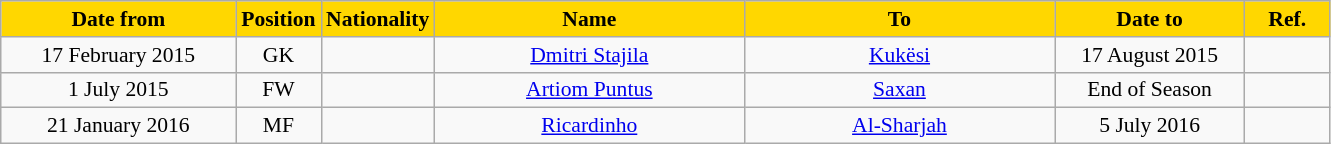<table class="wikitable" style="text-align:center; font-size:90%; ">
<tr>
<th style="background:gold; color:black; width:150px;">Date from</th>
<th style="background:gold; color:black; width:50px;">Position</th>
<th style="background:gold; color:black; width:50px;">Nationality</th>
<th style="background:gold; color:black; width:200px;">Name</th>
<th style="background:gold; color:black; width:200px;">To</th>
<th style="background:gold; color:black; width:120px;">Date to</th>
<th style="background:gold; color:black; width:50px;">Ref.</th>
</tr>
<tr>
<td>17 February 2015</td>
<td>GK</td>
<td></td>
<td><a href='#'>Dmitri Stajila</a></td>
<td><a href='#'>Kukësi</a></td>
<td>17 August 2015</td>
<td></td>
</tr>
<tr>
<td>1 July 2015</td>
<td>FW</td>
<td></td>
<td><a href='#'>Artiom Puntus</a></td>
<td><a href='#'>Saxan</a></td>
<td>End of Season</td>
<td></td>
</tr>
<tr>
<td>21 January 2016</td>
<td>MF</td>
<td></td>
<td><a href='#'>Ricardinho</a></td>
<td><a href='#'>Al-Sharjah</a></td>
<td>5 July 2016</td>
<td></td>
</tr>
</table>
